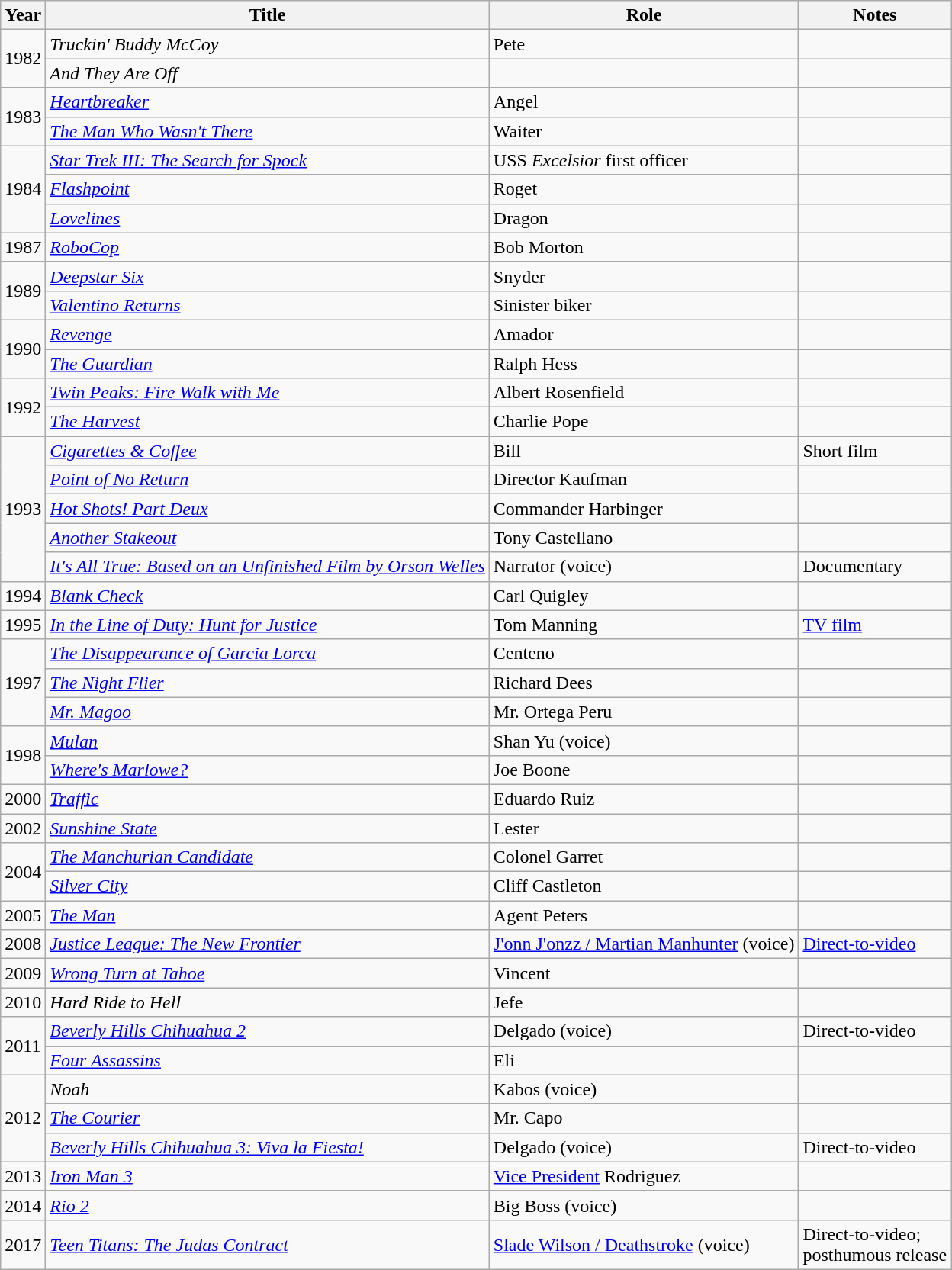<table class = "wikitable sortable">
<tr>
<th>Year</th>
<th>Title</th>
<th>Role</th>
<th class = "unsortable">Notes</th>
</tr>
<tr>
<td rowspan=2>1982</td>
<td><em>Truckin' Buddy McCoy</em></td>
<td>Pete</td>
<td></td>
</tr>
<tr>
<td><em>And They Are Off</em></td>
<td></td>
<td></td>
</tr>
<tr>
<td rowspan=2>1983</td>
<td><em><a href='#'>Heartbreaker</a></em></td>
<td>Angel</td>
<td></td>
</tr>
<tr>
<td><em><a href='#'>The Man Who Wasn't There</a></em></td>
<td>Waiter</td>
<td></td>
</tr>
<tr>
<td rowspan=3>1984</td>
<td><em><a href='#'>Star Trek III: The Search for Spock</a></em></td>
<td>USS <em>Excelsior</em> first officer</td>
<td></td>
</tr>
<tr>
<td><em><a href='#'>Flashpoint</a></em></td>
<td>Roget</td>
<td></td>
</tr>
<tr>
<td><em><a href='#'>Lovelines</a></em></td>
<td>Dragon</td>
<td></td>
</tr>
<tr>
<td>1987</td>
<td><em><a href='#'>RoboCop</a></em></td>
<td>Bob Morton</td>
<td></td>
</tr>
<tr>
<td rowspan=2>1989</td>
<td><em><a href='#'>Deepstar Six</a></em></td>
<td>Snyder</td>
<td></td>
</tr>
<tr>
<td><em><a href='#'>Valentino Returns</a></em></td>
<td>Sinister biker</td>
<td></td>
</tr>
<tr>
<td rowspan=2>1990</td>
<td><em><a href='#'>Revenge</a></em></td>
<td>Amador</td>
<td></td>
</tr>
<tr>
<td><em><a href='#'>The Guardian</a></em></td>
<td>Ralph Hess</td>
<td></td>
</tr>
<tr>
<td rowspan=2>1992</td>
<td><em><a href='#'>Twin Peaks: Fire Walk with Me</a></em></td>
<td>Albert Rosenfield</td>
<td></td>
</tr>
<tr>
<td><em><a href='#'>The Harvest</a></em></td>
<td>Charlie Pope</td>
<td></td>
</tr>
<tr>
<td rowspan=5>1993</td>
<td><em><a href='#'>Cigarettes & Coffee</a></em></td>
<td>Bill</td>
<td>Short film</td>
</tr>
<tr>
<td><em><a href='#'>Point of No Return</a></em></td>
<td>Director Kaufman</td>
<td></td>
</tr>
<tr>
<td><em><a href='#'>Hot Shots! Part Deux</a></em></td>
<td>Commander Harbinger</td>
<td></td>
</tr>
<tr>
<td><em><a href='#'>Another Stakeout</a></em></td>
<td>Tony Castellano</td>
<td></td>
</tr>
<tr>
<td><em><a href='#'>It's All True: Based on an Unfinished Film by Orson Welles</a></em></td>
<td>Narrator (voice)</td>
<td>Documentary</td>
</tr>
<tr>
<td>1994</td>
<td><em><a href='#'>Blank Check</a></em></td>
<td>Carl Quigley</td>
<td></td>
</tr>
<tr>
<td>1995</td>
<td><em><a href='#'>In the Line of Duty: Hunt for Justice</a></em></td>
<td>Tom Manning</td>
<td><a href='#'>TV film</a></td>
</tr>
<tr>
<td rowspan=3>1997</td>
<td><em><a href='#'>The Disappearance of Garcia Lorca</a></em></td>
<td>Centeno</td>
<td></td>
</tr>
<tr>
<td><em><a href='#'>The Night Flier</a></em></td>
<td>Richard Dees</td>
<td></td>
</tr>
<tr>
<td><em><a href='#'>Mr. Magoo</a></em></td>
<td>Mr. Ortega Peru</td>
<td></td>
</tr>
<tr>
<td rowspan=2>1998</td>
<td><em><a href='#'>Mulan</a></em></td>
<td>Shan Yu (voice)</td>
<td></td>
</tr>
<tr>
<td><em><a href='#'>Where's Marlowe?</a></em></td>
<td>Joe Boone</td>
<td></td>
</tr>
<tr>
<td>2000</td>
<td><em><a href='#'>Traffic</a></em></td>
<td>Eduardo Ruiz</td>
<td></td>
</tr>
<tr>
<td>2002</td>
<td><em><a href='#'>Sunshine State</a></em></td>
<td>Lester</td>
<td></td>
</tr>
<tr>
<td rowspan=2>2004</td>
<td><em><a href='#'>The Manchurian Candidate</a></em></td>
<td>Colonel Garret</td>
<td></td>
</tr>
<tr>
<td><em><a href='#'>Silver City</a></em></td>
<td>Cliff Castleton</td>
<td></td>
</tr>
<tr>
<td>2005</td>
<td><em><a href='#'>The Man</a></em></td>
<td>Agent Peters</td>
<td></td>
</tr>
<tr>
<td>2008</td>
<td><em><a href='#'>Justice League: The New Frontier</a></em></td>
<td><a href='#'>J'onn J'onzz / Martian Manhunter</a> (voice)</td>
<td><a href='#'>Direct-to-video</a></td>
</tr>
<tr>
<td>2009</td>
<td><em><a href='#'>Wrong Turn at Tahoe</a></em></td>
<td>Vincent</td>
<td></td>
</tr>
<tr>
<td>2010</td>
<td><em>Hard Ride to Hell</em></td>
<td>Jefe</td>
<td></td>
</tr>
<tr>
<td rowspan="2">2011</td>
<td><em><a href='#'>Beverly Hills Chihuahua 2</a></em></td>
<td>Delgado (voice)</td>
<td>Direct-to-video</td>
</tr>
<tr>
<td><em><a href='#'>Four Assassins</a></em></td>
<td>Eli</td>
<td></td>
</tr>
<tr>
<td rowspan=3>2012</td>
<td><em>Noah</em></td>
<td>Kabos (voice)</td>
<td></td>
</tr>
<tr>
<td><em><a href='#'>The Courier</a></em></td>
<td>Mr. Capo</td>
<td></td>
</tr>
<tr>
<td><em><a href='#'>Beverly Hills Chihuahua 3: Viva la Fiesta!</a></em></td>
<td>Delgado (voice)</td>
<td>Direct-to-video</td>
</tr>
<tr>
<td>2013</td>
<td><em><a href='#'>Iron Man 3</a></em></td>
<td><a href='#'>Vice President</a> Rodriguez</td>
<td></td>
</tr>
<tr>
<td>2014</td>
<td><em><a href='#'>Rio 2</a></em></td>
<td>Big Boss (voice)</td>
<td></td>
</tr>
<tr>
<td>2017</td>
<td><em><a href='#'>Teen Titans: The Judas Contract</a></em></td>
<td><a href='#'>Slade Wilson / Deathstroke</a> (voice)</td>
<td>Direct-to-video; <br>posthumous release</td>
</tr>
</table>
